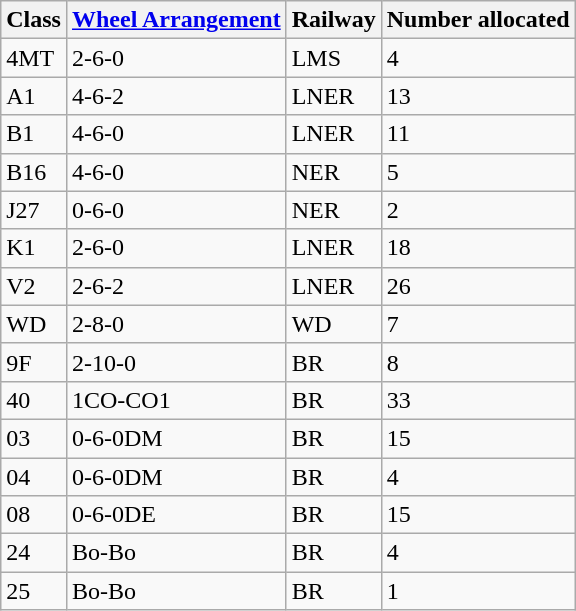<table class="wikitable">
<tr>
<th>Class</th>
<th><a href='#'>Wheel Arrangement</a></th>
<th>Railway</th>
<th>Number allocated</th>
</tr>
<tr>
<td>4MT</td>
<td>2-6-0</td>
<td>LMS</td>
<td>4</td>
</tr>
<tr>
<td>A1</td>
<td>4-6-2</td>
<td>LNER</td>
<td>13</td>
</tr>
<tr>
<td>B1</td>
<td>4-6-0</td>
<td>LNER</td>
<td>11</td>
</tr>
<tr>
<td>B16</td>
<td>4-6-0</td>
<td>NER</td>
<td>5</td>
</tr>
<tr>
<td>J27</td>
<td>0-6-0</td>
<td>NER</td>
<td>2</td>
</tr>
<tr>
<td>K1</td>
<td>2-6-0</td>
<td>LNER</td>
<td>18</td>
</tr>
<tr>
<td>V2</td>
<td>2-6-2</td>
<td>LNER</td>
<td>26</td>
</tr>
<tr>
<td>WD</td>
<td>2-8-0</td>
<td>WD</td>
<td>7</td>
</tr>
<tr>
<td>9F</td>
<td>2-10-0</td>
<td>BR</td>
<td>8</td>
</tr>
<tr>
<td>40</td>
<td>1CO-CO1</td>
<td>BR</td>
<td>33</td>
</tr>
<tr>
<td>03</td>
<td>0-6-0DM</td>
<td>BR</td>
<td>15</td>
</tr>
<tr>
<td>04</td>
<td>0-6-0DM</td>
<td>BR</td>
<td>4</td>
</tr>
<tr>
<td>08</td>
<td>0-6-0DE</td>
<td>BR</td>
<td>15</td>
</tr>
<tr>
<td>24</td>
<td>Bo-Bo</td>
<td>BR</td>
<td>4</td>
</tr>
<tr>
<td>25</td>
<td>Bo-Bo</td>
<td>BR</td>
<td>1</td>
</tr>
</table>
